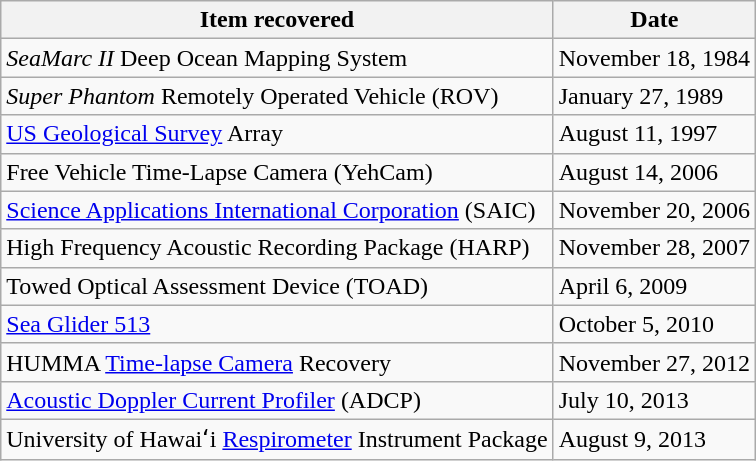<table class="wikitable sortable">
<tr>
<th>Item recovered</th>
<th>Date</th>
</tr>
<tr>
<td><em>SeaMarc II</em> Deep Ocean Mapping System</td>
<td>November 18, 1984</td>
</tr>
<tr>
<td><em>Super Phantom</em> Remotely Operated Vehicle (ROV)</td>
<td>January 27, 1989</td>
</tr>
<tr>
<td><a href='#'>US Geological Survey</a> Array</td>
<td>August 11, 1997</td>
</tr>
<tr>
<td>Free Vehicle Time-Lapse Camera (YehCam)</td>
<td>August 14, 2006</td>
</tr>
<tr>
<td><a href='#'>Science Applications International Corporation</a> (SAIC)</td>
<td>November 20, 2006</td>
</tr>
<tr>
<td>High Frequency Acoustic Recording Package (HARP)</td>
<td>November 28, 2007</td>
</tr>
<tr>
<td>Towed Optical Assessment Device (TOAD)</td>
<td>April 6, 2009</td>
</tr>
<tr>
<td><a href='#'>Sea Glider 513</a></td>
<td>October 5, 2010</td>
</tr>
<tr>
<td>HUMMA <a href='#'>Time-lapse Camera</a> Recovery</td>
<td>November 27, 2012</td>
</tr>
<tr>
<td><a href='#'>Acoustic Doppler Current Profiler</a> (ADCP)</td>
<td>July 10, 2013</td>
</tr>
<tr>
<td>University of Hawaiʻi <a href='#'>Respirometer</a> Instrument Package</td>
<td>August 9, 2013</td>
</tr>
</table>
